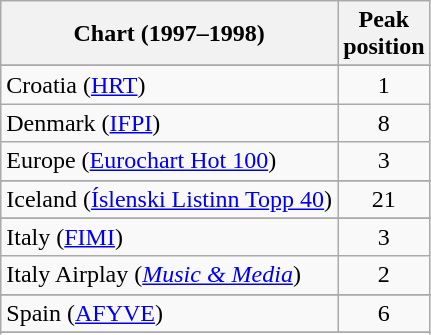<table class="wikitable sortable">
<tr>
<th>Chart (1997–1998)</th>
<th>Peak<br>position</th>
</tr>
<tr>
</tr>
<tr>
</tr>
<tr>
</tr>
<tr>
</tr>
<tr>
</tr>
<tr>
<td>Croatia (<a href='#'>HRT</a>)</td>
<td align="center">1</td>
</tr>
<tr>
<td>Denmark (<a href='#'>IFPI</a>)</td>
<td align="center">8</td>
</tr>
<tr>
<td>Europe (<a href='#'>Eurochart Hot 100</a>)</td>
<td align="center">3</td>
</tr>
<tr>
</tr>
<tr>
</tr>
<tr>
<td>Iceland (<a href='#'>Íslenski Listinn Topp 40</a>)</td>
<td align="center">21</td>
</tr>
<tr>
</tr>
<tr>
<td>Italy (<a href='#'>FIMI</a>)</td>
<td align="center">3</td>
</tr>
<tr>
<td>Italy Airplay (<em><a href='#'>Music & Media</a></em>)</td>
<td align="center">2</td>
</tr>
<tr>
</tr>
<tr>
</tr>
<tr>
</tr>
<tr>
</tr>
<tr>
<td>Spain (<a href='#'>AFYVE</a>)</td>
<td align="center">6</td>
</tr>
<tr>
</tr>
<tr>
</tr>
<tr>
</tr>
<tr>
</tr>
</table>
